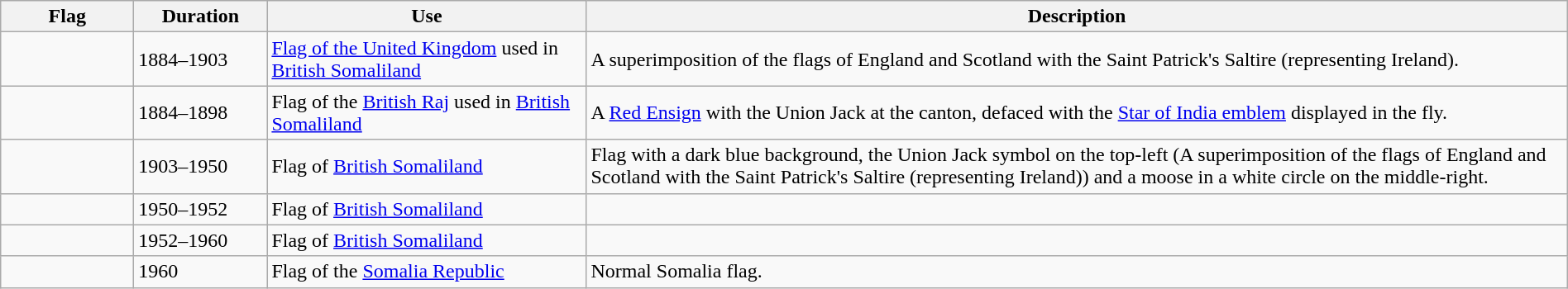<table class="wikitable" width="100%">
<tr>
<th style="width:100px;">Flag</th>
<th style="width:100px;">Duration</th>
<th style="width:250px;">Use</th>
<th style="min-width:250px">Description</th>
</tr>
<tr>
<td></td>
<td>1884–1903</td>
<td><a href='#'>Flag of the United Kingdom</a> used in <a href='#'>British Somaliland</a></td>
<td>A superimposition of the flags of England and Scotland with the Saint Patrick's Saltire (representing Ireland).</td>
</tr>
<tr>
<td></td>
<td>1884–1898</td>
<td>Flag of the <a href='#'>British Raj</a> used in <a href='#'>British Somaliland</a></td>
<td>A <a href='#'>Red Ensign</a> with the Union Jack at the canton, defaced with the <a href='#'>Star of India emblem</a> displayed in the fly.</td>
</tr>
<tr>
<td></td>
<td>1903–1950</td>
<td>Flag of <a href='#'>British Somaliland</a></td>
<td>Flag with a dark blue background, the Union Jack symbol on the top-left (A superimposition of the flags of England and Scotland with the Saint Patrick's Saltire (representing Ireland)) and a moose in a white circle on the middle-right.</td>
</tr>
<tr>
<td></td>
<td>1950–1952</td>
<td>Flag of <a href='#'>British Somaliland</a></td>
<td></td>
</tr>
<tr>
<td></td>
<td>1952–1960</td>
<td>Flag of <a href='#'>British Somaliland</a></td>
<td></td>
</tr>
<tr>
<td></td>
<td>1960</td>
<td>Flag of the <a href='#'>Somalia Republic</a></td>
<td>Normal Somalia flag.</td>
</tr>
</table>
